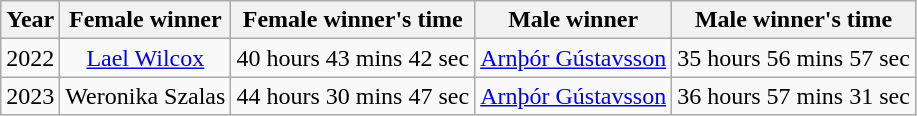<table class="wikitable" style="text-align: center;">
<tr>
<th>Year</th>
<th>Female winner</th>
<th>Female winner's time</th>
<th>Male winner</th>
<th>Male winner's time</th>
</tr>
<tr>
<td>2022</td>
<td><a href='#'>Lael Wilcox</a></td>
<td>40 hours 43 mins 42 sec</td>
<td><a href='#'>Arnþór Gústavsson</a></td>
<td>35 hours 56 mins 57 sec</td>
</tr>
<tr>
<td>2023</td>
<td>Weronika Szalas</td>
<td>44 hours 30 mins 47 sec </td>
<td><a href='#'>Arnþór Gústavsson</a></td>
<td>36 hours 57 mins 31 sec </td>
</tr>
</table>
